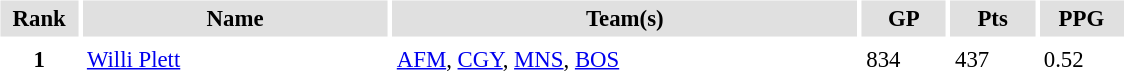<table id="Table3" cellspacing="3" cellpadding="3" style="font-size:95%;">
<tr style="text-align:center; background:#e0e0e0">
<th style="width:3em;">Rank</th>
<th style="width:13em;">Name</th>
<th style="width:20em;">Team(s)</th>
<th style="width:3.3em;">GP</th>
<th style="width:3.3em;">Pts</th>
<th style="width:3.3em;">PPG</th>
</tr>
<tr>
<th>1</th>
<td><a href='#'>Willi Plett</a></td>
<td><a href='#'>AFM</a>, <a href='#'>CGY</a>, <a href='#'>MNS</a>, <a href='#'>BOS</a></td>
<td>834</td>
<td>437</td>
<td>0.52</td>
</tr>
</table>
